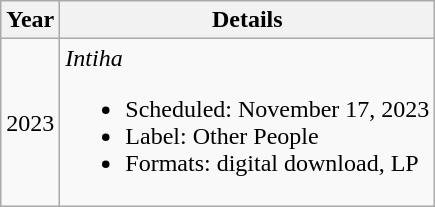<table class="wikitable">
<tr>
<th>Year</th>
<th>Details</th>
</tr>
<tr>
<td>2023</td>
<td><em>Intiha</em> <br><ul><li>Scheduled: November 17, 2023</li><li>Label: Other People</li><li>Formats: digital download, LP</li></ul></td>
</tr>
</table>
